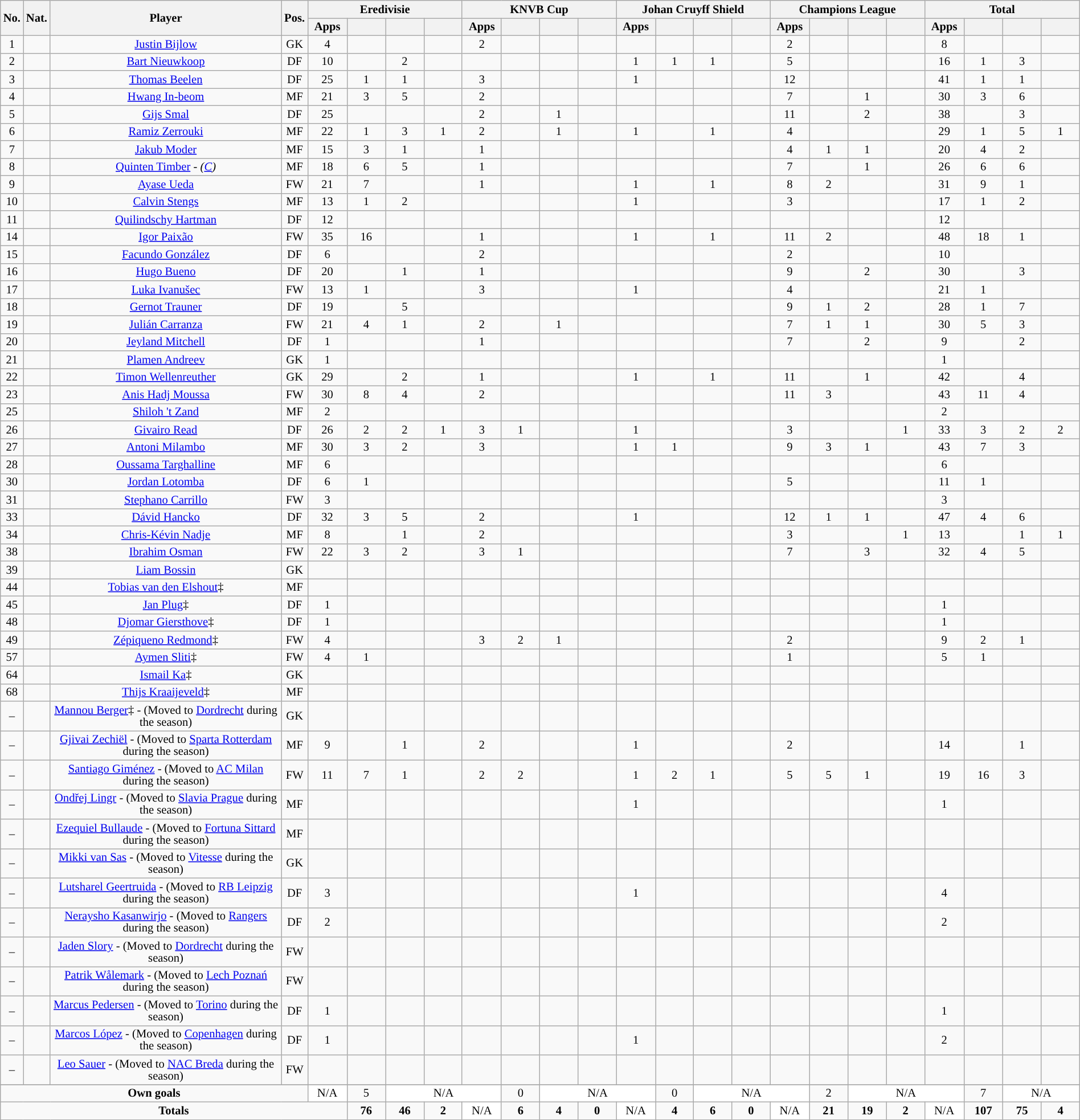<table class="wikitable sortable alternance"  style="font-size:86%; text-align:center; line-height:14px; width:100%;">
<tr>
<th rowspan="2" style="width:10px;">No.</th>
<th rowspan="2" style="width:10px;">Nat.</th>
<th rowspan="2" scope="col" style="width:275px;">Player</th>
<th rowspan="2" style="width:10px;">Pos.</th>
<th colspan="4">Eredivisie</th>
<th colspan="4">KNVB Cup</th>
<th colspan="4">Johan Cruyff Shield</th>
<th colspan="4">Champions League</th>
<th colspan="4">Total</th>
</tr>
<tr style="text-align:center;">
<th width=40>Apps</th>
<th width=40></th>
<th width=40></th>
<th width=40></th>
<th width=40>Apps</th>
<th width=40></th>
<th width=40></th>
<th width=40></th>
<th width=40>Apps</th>
<th width=40></th>
<th width=40></th>
<th width=40></th>
<th width=40>Apps</th>
<th width=40></th>
<th width=40></th>
<th width=40></th>
<th width=40>Apps</th>
<th width=40></th>
<th width=40></th>
<th width=40></th>
</tr>
<tr>
<td>1</td>
<td></td>
<td><a href='#'>Justin Bijlow</a></td>
<td>GK</td>
<td>4</td>
<td></td>
<td></td>
<td></td>
<td>2</td>
<td></td>
<td></td>
<td></td>
<td></td>
<td></td>
<td></td>
<td></td>
<td>2</td>
<td></td>
<td></td>
<td></td>
<td>8</td>
<td></td>
<td></td>
<td></td>
</tr>
<tr>
<td>2</td>
<td></td>
<td><a href='#'>Bart Nieuwkoop</a></td>
<td>DF</td>
<td>10</td>
<td></td>
<td>2</td>
<td></td>
<td></td>
<td></td>
<td></td>
<td></td>
<td>1</td>
<td>1</td>
<td>1</td>
<td></td>
<td>5</td>
<td></td>
<td></td>
<td></td>
<td>16</td>
<td>1</td>
<td>3</td>
<td></td>
</tr>
<tr>
<td>3</td>
<td></td>
<td><a href='#'>Thomas Beelen</a></td>
<td>DF</td>
<td>25</td>
<td>1</td>
<td>1</td>
<td></td>
<td>3</td>
<td></td>
<td></td>
<td></td>
<td>1</td>
<td></td>
<td></td>
<td></td>
<td>12</td>
<td></td>
<td></td>
<td></td>
<td>41</td>
<td>1</td>
<td>1</td>
<td></td>
</tr>
<tr>
<td>4</td>
<td></td>
<td><a href='#'>Hwang In-beom</a></td>
<td>MF</td>
<td>21</td>
<td>3</td>
<td>5</td>
<td></td>
<td>2</td>
<td></td>
<td></td>
<td></td>
<td></td>
<td></td>
<td></td>
<td></td>
<td>7</td>
<td></td>
<td>1</td>
<td></td>
<td>30</td>
<td>3</td>
<td>6</td>
<td></td>
</tr>
<tr>
<td>5</td>
<td></td>
<td><a href='#'>Gijs Smal</a></td>
<td>DF</td>
<td>25</td>
<td></td>
<td></td>
<td></td>
<td>2</td>
<td></td>
<td>1</td>
<td></td>
<td></td>
<td></td>
<td></td>
<td></td>
<td>11</td>
<td></td>
<td>2</td>
<td></td>
<td>38</td>
<td></td>
<td>3</td>
<td></td>
</tr>
<tr>
<td>6</td>
<td></td>
<td><a href='#'>Ramiz Zerrouki</a></td>
<td>MF</td>
<td>22</td>
<td>1</td>
<td>3</td>
<td>1</td>
<td>2</td>
<td></td>
<td>1</td>
<td></td>
<td>1</td>
<td></td>
<td>1</td>
<td></td>
<td>4</td>
<td></td>
<td></td>
<td></td>
<td>29</td>
<td>1</td>
<td>5</td>
<td>1</td>
</tr>
<tr>
<td>7</td>
<td></td>
<td><a href='#'>Jakub Moder</a></td>
<td>MF</td>
<td>15</td>
<td>3</td>
<td>1</td>
<td></td>
<td>1</td>
<td></td>
<td></td>
<td></td>
<td></td>
<td></td>
<td></td>
<td></td>
<td>4</td>
<td>1</td>
<td>1</td>
<td></td>
<td>20</td>
<td>4</td>
<td>2</td>
<td></td>
</tr>
<tr>
<td>8</td>
<td></td>
<td><a href='#'>Quinten Timber</a> - <em>(<a href='#'>C</a>)</em></td>
<td>MF</td>
<td>18</td>
<td>6</td>
<td>5</td>
<td></td>
<td>1</td>
<td></td>
<td></td>
<td></td>
<td></td>
<td></td>
<td></td>
<td></td>
<td>7</td>
<td></td>
<td>1</td>
<td></td>
<td>26</td>
<td>6</td>
<td>6</td>
<td></td>
</tr>
<tr>
<td>9</td>
<td></td>
<td><a href='#'>Ayase Ueda</a></td>
<td>FW</td>
<td>21</td>
<td>7</td>
<td></td>
<td></td>
<td>1</td>
<td></td>
<td></td>
<td></td>
<td>1</td>
<td></td>
<td>1</td>
<td></td>
<td>8</td>
<td>2</td>
<td></td>
<td></td>
<td>31</td>
<td>9</td>
<td>1</td>
<td></td>
</tr>
<tr>
<td>10</td>
<td></td>
<td><a href='#'>Calvin Stengs</a></td>
<td>MF</td>
<td>13</td>
<td>1</td>
<td>2</td>
<td></td>
<td></td>
<td></td>
<td></td>
<td></td>
<td>1</td>
<td></td>
<td></td>
<td></td>
<td>3</td>
<td></td>
<td></td>
<td></td>
<td>17</td>
<td>1</td>
<td>2</td>
<td></td>
</tr>
<tr>
<td>11</td>
<td></td>
<td><a href='#'>Quilindschy Hartman</a></td>
<td>DF</td>
<td>12</td>
<td></td>
<td></td>
<td></td>
<td></td>
<td></td>
<td></td>
<td></td>
<td></td>
<td></td>
<td></td>
<td></td>
<td></td>
<td></td>
<td></td>
<td></td>
<td>12</td>
<td></td>
<td></td>
<td></td>
</tr>
<tr>
<td>14</td>
<td></td>
<td><a href='#'>Igor Paixão</a></td>
<td>FW</td>
<td>35</td>
<td>16</td>
<td></td>
<td></td>
<td>1</td>
<td></td>
<td></td>
<td></td>
<td>1</td>
<td></td>
<td>1</td>
<td></td>
<td>11</td>
<td>2</td>
<td></td>
<td></td>
<td>48</td>
<td>18</td>
<td>1</td>
<td></td>
</tr>
<tr>
<td>15</td>
<td></td>
<td><a href='#'>Facundo González</a></td>
<td>DF</td>
<td>6</td>
<td></td>
<td></td>
<td></td>
<td>2</td>
<td></td>
<td></td>
<td></td>
<td></td>
<td></td>
<td></td>
<td></td>
<td>2</td>
<td></td>
<td></td>
<td></td>
<td>10</td>
<td></td>
<td></td>
<td></td>
</tr>
<tr>
<td>16</td>
<td></td>
<td><a href='#'>Hugo Bueno</a></td>
<td>DF</td>
<td>20</td>
<td></td>
<td>1</td>
<td></td>
<td>1</td>
<td></td>
<td></td>
<td></td>
<td></td>
<td></td>
<td></td>
<td></td>
<td>9</td>
<td></td>
<td>2</td>
<td></td>
<td>30</td>
<td></td>
<td>3</td>
<td></td>
</tr>
<tr>
<td>17</td>
<td></td>
<td><a href='#'>Luka Ivanušec</a></td>
<td>FW</td>
<td>13</td>
<td>1</td>
<td></td>
<td></td>
<td>3</td>
<td></td>
<td></td>
<td></td>
<td>1</td>
<td></td>
<td></td>
<td></td>
<td>4</td>
<td></td>
<td></td>
<td></td>
<td>21</td>
<td>1</td>
<td></td>
<td></td>
</tr>
<tr>
<td>18</td>
<td></td>
<td><a href='#'>Gernot Trauner</a></td>
<td>DF</td>
<td>19</td>
<td></td>
<td>5</td>
<td></td>
<td></td>
<td></td>
<td></td>
<td></td>
<td></td>
<td></td>
<td></td>
<td></td>
<td>9</td>
<td>1</td>
<td>2</td>
<td></td>
<td>28</td>
<td>1</td>
<td>7</td>
<td></td>
</tr>
<tr>
<td>19</td>
<td></td>
<td><a href='#'>Julián Carranza</a></td>
<td>FW</td>
<td>21</td>
<td>4</td>
<td>1</td>
<td></td>
<td>2</td>
<td></td>
<td>1</td>
<td></td>
<td></td>
<td></td>
<td></td>
<td></td>
<td>7</td>
<td>1</td>
<td>1</td>
<td></td>
<td>30</td>
<td>5</td>
<td>3</td>
<td></td>
</tr>
<tr>
<td>20</td>
<td></td>
<td><a href='#'>Jeyland Mitchell</a></td>
<td>DF</td>
<td>1</td>
<td></td>
<td></td>
<td></td>
<td>1</td>
<td></td>
<td></td>
<td></td>
<td></td>
<td></td>
<td></td>
<td></td>
<td>7</td>
<td></td>
<td>2</td>
<td></td>
<td>9</td>
<td></td>
<td>2</td>
<td></td>
</tr>
<tr>
<td>21</td>
<td></td>
<td><a href='#'>Plamen Andreev</a></td>
<td>GK</td>
<td>1</td>
<td></td>
<td></td>
<td></td>
<td></td>
<td></td>
<td></td>
<td></td>
<td></td>
<td></td>
<td></td>
<td></td>
<td></td>
<td></td>
<td></td>
<td></td>
<td>1</td>
<td></td>
<td></td>
<td></td>
</tr>
<tr>
<td>22</td>
<td></td>
<td><a href='#'>Timon Wellenreuther</a></td>
<td>GK</td>
<td>29</td>
<td></td>
<td>2</td>
<td></td>
<td>1</td>
<td></td>
<td></td>
<td></td>
<td>1</td>
<td></td>
<td>1</td>
<td></td>
<td>11</td>
<td></td>
<td>1</td>
<td></td>
<td>42</td>
<td></td>
<td>4</td>
<td></td>
</tr>
<tr>
<td>23</td>
<td></td>
<td><a href='#'>Anis Hadj Moussa</a></td>
<td>FW</td>
<td>30</td>
<td>8</td>
<td>4</td>
<td></td>
<td>2</td>
<td></td>
<td></td>
<td></td>
<td></td>
<td></td>
<td></td>
<td></td>
<td>11</td>
<td>3</td>
<td></td>
<td></td>
<td>43</td>
<td>11</td>
<td>4</td>
<td></td>
</tr>
<tr>
<td>25</td>
<td></td>
<td><a href='#'>Shiloh 't Zand</a></td>
<td>MF</td>
<td>2</td>
<td></td>
<td></td>
<td></td>
<td></td>
<td></td>
<td></td>
<td></td>
<td></td>
<td></td>
<td></td>
<td></td>
<td></td>
<td></td>
<td></td>
<td></td>
<td>2</td>
<td></td>
<td></td>
<td></td>
</tr>
<tr>
<td>26</td>
<td></td>
<td><a href='#'>Givairo Read</a></td>
<td>DF</td>
<td>26</td>
<td>2</td>
<td>2</td>
<td>1</td>
<td>3</td>
<td>1</td>
<td></td>
<td></td>
<td>1</td>
<td></td>
<td></td>
<td></td>
<td>3</td>
<td></td>
<td></td>
<td>1</td>
<td>33</td>
<td>3</td>
<td>2</td>
<td>2</td>
</tr>
<tr>
<td>27</td>
<td></td>
<td><a href='#'>Antoni Milambo</a></td>
<td>MF</td>
<td>30</td>
<td>3</td>
<td>2</td>
<td></td>
<td>3</td>
<td></td>
<td></td>
<td></td>
<td>1</td>
<td>1</td>
<td></td>
<td></td>
<td>9</td>
<td>3</td>
<td>1</td>
<td></td>
<td>43</td>
<td>7</td>
<td>3</td>
<td></td>
</tr>
<tr>
<td>28</td>
<td></td>
<td><a href='#'>Oussama Targhalline</a></td>
<td>MF</td>
<td>6</td>
<td></td>
<td></td>
<td></td>
<td></td>
<td></td>
<td></td>
<td></td>
<td></td>
<td></td>
<td></td>
<td></td>
<td></td>
<td></td>
<td></td>
<td></td>
<td>6</td>
<td></td>
<td></td>
<td></td>
</tr>
<tr>
<td>30</td>
<td></td>
<td><a href='#'>Jordan Lotomba</a></td>
<td>DF</td>
<td>6</td>
<td>1</td>
<td></td>
<td></td>
<td></td>
<td></td>
<td></td>
<td></td>
<td></td>
<td></td>
<td></td>
<td></td>
<td>5</td>
<td></td>
<td></td>
<td></td>
<td>11</td>
<td>1</td>
<td></td>
<td></td>
</tr>
<tr>
<td>31</td>
<td></td>
<td><a href='#'>Stephano Carrillo</a></td>
<td>FW</td>
<td>3</td>
<td></td>
<td></td>
<td></td>
<td></td>
<td></td>
<td></td>
<td></td>
<td></td>
<td></td>
<td></td>
<td></td>
<td></td>
<td></td>
<td></td>
<td></td>
<td>3</td>
<td></td>
<td></td>
<td></td>
</tr>
<tr>
<td>33</td>
<td></td>
<td><a href='#'>Dávid Hancko</a></td>
<td>DF</td>
<td>32</td>
<td>3</td>
<td>5</td>
<td></td>
<td>2</td>
<td></td>
<td></td>
<td></td>
<td>1</td>
<td></td>
<td></td>
<td></td>
<td>12</td>
<td>1</td>
<td>1</td>
<td></td>
<td>47</td>
<td>4</td>
<td>6</td>
<td></td>
</tr>
<tr>
<td>34</td>
<td></td>
<td><a href='#'>Chris-Kévin Nadje</a></td>
<td>MF</td>
<td>8</td>
<td></td>
<td>1</td>
<td></td>
<td>2</td>
<td></td>
<td></td>
<td></td>
<td></td>
<td></td>
<td></td>
<td></td>
<td>3</td>
<td></td>
<td></td>
<td>1</td>
<td>13</td>
<td></td>
<td>1</td>
<td>1</td>
</tr>
<tr>
<td>38</td>
<td></td>
<td><a href='#'>Ibrahim Osman</a></td>
<td>FW</td>
<td>22</td>
<td>3</td>
<td>2</td>
<td></td>
<td>3</td>
<td>1</td>
<td></td>
<td></td>
<td></td>
<td></td>
<td></td>
<td></td>
<td>7</td>
<td></td>
<td>3</td>
<td></td>
<td>32</td>
<td>4</td>
<td>5</td>
<td></td>
</tr>
<tr>
<td>39</td>
<td></td>
<td><a href='#'>Liam Bossin</a></td>
<td>GK</td>
<td></td>
<td></td>
<td></td>
<td></td>
<td></td>
<td></td>
<td></td>
<td></td>
<td></td>
<td></td>
<td></td>
<td></td>
<td></td>
<td></td>
<td></td>
<td></td>
<td></td>
<td></td>
<td></td>
<td></td>
</tr>
<tr>
<td>44</td>
<td></td>
<td><a href='#'>Tobias van den Elshout</a>‡</td>
<td>MF</td>
<td></td>
<td></td>
<td></td>
<td></td>
<td></td>
<td></td>
<td></td>
<td></td>
<td></td>
<td></td>
<td></td>
<td></td>
<td></td>
<td></td>
<td></td>
<td></td>
<td></td>
<td></td>
<td></td>
<td></td>
</tr>
<tr>
<td>45</td>
<td></td>
<td><a href='#'>Jan Plug</a>‡</td>
<td>DF</td>
<td>1</td>
<td></td>
<td></td>
<td></td>
<td></td>
<td></td>
<td></td>
<td></td>
<td></td>
<td></td>
<td></td>
<td></td>
<td></td>
<td></td>
<td></td>
<td></td>
<td>1</td>
<td></td>
<td></td>
<td></td>
</tr>
<tr>
<td>48</td>
<td></td>
<td><a href='#'>Djomar Giersthove</a>‡</td>
<td>DF</td>
<td>1</td>
<td></td>
<td></td>
<td></td>
<td></td>
<td></td>
<td></td>
<td></td>
<td></td>
<td></td>
<td></td>
<td></td>
<td></td>
<td></td>
<td></td>
<td></td>
<td>1</td>
<td></td>
<td></td>
<td></td>
</tr>
<tr>
<td>49</td>
<td></td>
<td><a href='#'>Zépiqueno Redmond</a>‡</td>
<td>FW</td>
<td>4</td>
<td></td>
<td></td>
<td></td>
<td>3</td>
<td>2</td>
<td>1</td>
<td></td>
<td></td>
<td></td>
<td></td>
<td></td>
<td>2</td>
<td></td>
<td></td>
<td></td>
<td>9</td>
<td>2</td>
<td>1</td>
<td></td>
</tr>
<tr>
<td>57</td>
<td></td>
<td><a href='#'>Aymen Sliti</a>‡</td>
<td>FW</td>
<td>4</td>
<td>1</td>
<td></td>
<td></td>
<td></td>
<td></td>
<td></td>
<td></td>
<td></td>
<td></td>
<td></td>
<td></td>
<td>1</td>
<td></td>
<td></td>
<td></td>
<td>5</td>
<td>1</td>
<td></td>
<td></td>
</tr>
<tr>
<td>64</td>
<td></td>
<td><a href='#'>Ismail Ka</a>‡</td>
<td>GK</td>
<td></td>
<td></td>
<td></td>
<td></td>
<td></td>
<td></td>
<td></td>
<td></td>
<td></td>
<td></td>
<td></td>
<td></td>
<td></td>
<td></td>
<td></td>
<td></td>
<td></td>
<td></td>
<td></td>
<td></td>
</tr>
<tr>
<td>68</td>
<td></td>
<td><a href='#'>Thijs Kraaijeveld</a>‡</td>
<td>MF</td>
<td></td>
<td></td>
<td></td>
<td></td>
<td></td>
<td></td>
<td></td>
<td></td>
<td></td>
<td></td>
<td></td>
<td></td>
<td></td>
<td></td>
<td></td>
<td></td>
<td></td>
<td></td>
<td></td>
<td></td>
</tr>
<tr>
<td>–</td>
<td></td>
<td><a href='#'>Mannou Berger</a>‡ - (Moved to <a href='#'>Dordrecht</a> during the season)</td>
<td>GK</td>
<td></td>
<td></td>
<td></td>
<td></td>
<td></td>
<td></td>
<td></td>
<td></td>
<td></td>
<td></td>
<td></td>
<td></td>
<td></td>
<td></td>
<td></td>
<td></td>
<td></td>
<td></td>
<td></td>
<td></td>
</tr>
<tr>
<td>–</td>
<td></td>
<td><a href='#'>Gjivai Zechiël</a> - (Moved to <a href='#'>Sparta Rotterdam</a> during the season)</td>
<td>MF</td>
<td>9</td>
<td></td>
<td>1</td>
<td></td>
<td>2</td>
<td></td>
<td></td>
<td></td>
<td>1</td>
<td></td>
<td></td>
<td></td>
<td>2</td>
<td></td>
<td></td>
<td></td>
<td>14</td>
<td></td>
<td>1</td>
<td></td>
</tr>
<tr>
<td>–</td>
<td></td>
<td><a href='#'>Santiago Giménez</a> - (Moved to <a href='#'>AC Milan</a> during the season)</td>
<td>FW</td>
<td>11</td>
<td>7</td>
<td>1</td>
<td></td>
<td>2</td>
<td>2</td>
<td></td>
<td></td>
<td>1</td>
<td>2</td>
<td>1</td>
<td></td>
<td>5</td>
<td>5</td>
<td>1</td>
<td></td>
<td>19</td>
<td>16</td>
<td>3</td>
<td></td>
</tr>
<tr>
<td>–</td>
<td></td>
<td><a href='#'>Ondřej Lingr</a> - (Moved to <a href='#'>Slavia Prague</a> during the season)</td>
<td>MF</td>
<td></td>
<td></td>
<td></td>
<td></td>
<td></td>
<td></td>
<td></td>
<td></td>
<td>1</td>
<td></td>
<td></td>
<td></td>
<td></td>
<td></td>
<td></td>
<td></td>
<td>1</td>
<td></td>
<td></td>
<td></td>
</tr>
<tr>
<td>–</td>
<td></td>
<td><a href='#'>Ezequiel Bullaude</a> - (Moved to <a href='#'>Fortuna Sittard</a> during the season)</td>
<td>MF</td>
<td></td>
<td></td>
<td></td>
<td></td>
<td></td>
<td></td>
<td></td>
<td></td>
<td></td>
<td></td>
<td></td>
<td></td>
<td></td>
<td></td>
<td></td>
<td></td>
<td></td>
<td></td>
<td></td>
<td></td>
</tr>
<tr>
<td>–</td>
<td></td>
<td><a href='#'>Mikki van Sas</a> - (Moved to <a href='#'>Vitesse</a> during the season)</td>
<td>GK</td>
<td></td>
<td></td>
<td></td>
<td></td>
<td></td>
<td></td>
<td></td>
<td></td>
<td></td>
<td></td>
<td></td>
<td></td>
<td></td>
<td></td>
<td></td>
<td></td>
<td></td>
<td></td>
<td></td>
<td></td>
</tr>
<tr>
<td>–</td>
<td></td>
<td><a href='#'>Lutsharel Geertruida</a> - (Moved to <a href='#'>RB Leipzig</a> during the season)</td>
<td>DF</td>
<td>3</td>
<td></td>
<td></td>
<td></td>
<td></td>
<td></td>
<td></td>
<td></td>
<td>1</td>
<td></td>
<td></td>
<td></td>
<td></td>
<td></td>
<td></td>
<td></td>
<td>4</td>
<td></td>
<td></td>
<td></td>
</tr>
<tr>
<td>–</td>
<td></td>
<td><a href='#'>Neraysho Kasanwirjo</a> - (Moved to <a href='#'>Rangers</a> during the season)</td>
<td>DF</td>
<td>2</td>
<td></td>
<td></td>
<td></td>
<td></td>
<td></td>
<td></td>
<td></td>
<td></td>
<td></td>
<td></td>
<td></td>
<td></td>
<td></td>
<td></td>
<td></td>
<td>2</td>
<td></td>
<td></td>
<td></td>
</tr>
<tr>
<td>–</td>
<td></td>
<td><a href='#'>Jaden Slory</a> - (Moved to <a href='#'>Dordrecht</a> during the season)</td>
<td>FW</td>
<td></td>
<td></td>
<td></td>
<td></td>
<td></td>
<td></td>
<td></td>
<td></td>
<td></td>
<td></td>
<td></td>
<td></td>
<td></td>
<td></td>
<td></td>
<td></td>
<td></td>
<td></td>
<td></td>
<td></td>
</tr>
<tr>
<td>–</td>
<td></td>
<td><a href='#'>Patrik Wålemark</a> - (Moved to <a href='#'>Lech Poznań</a> during the season)</td>
<td>FW</td>
<td></td>
<td></td>
<td></td>
<td></td>
<td></td>
<td></td>
<td></td>
<td></td>
<td></td>
<td></td>
<td></td>
<td></td>
<td></td>
<td></td>
<td></td>
<td></td>
<td></td>
<td></td>
<td></td>
<td></td>
</tr>
<tr>
<td>–</td>
<td></td>
<td><a href='#'>Marcus Pedersen</a> - (Moved to <a href='#'>Torino</a> during the season)</td>
<td>DF</td>
<td>1</td>
<td></td>
<td></td>
<td></td>
<td></td>
<td></td>
<td></td>
<td></td>
<td></td>
<td></td>
<td></td>
<td></td>
<td></td>
<td></td>
<td></td>
<td></td>
<td>1</td>
<td></td>
<td></td>
<td></td>
</tr>
<tr>
<td>–</td>
<td></td>
<td><a href='#'>Marcos López</a> - (Moved to <a href='#'>Copenhagen</a> during the season)</td>
<td>DF</td>
<td>1</td>
<td></td>
<td></td>
<td></td>
<td></td>
<td></td>
<td></td>
<td></td>
<td>1</td>
<td></td>
<td></td>
<td></td>
<td></td>
<td></td>
<td></td>
<td></td>
<td>2</td>
<td></td>
<td></td>
<td></td>
</tr>
<tr>
<td>–</td>
<td></td>
<td><a href='#'>Leo Sauer</a> - (Moved to <a href='#'>NAC Breda</a> during the season)</td>
<td>FW</td>
<td></td>
<td></td>
<td></td>
<td></td>
<td></td>
<td></td>
<td></td>
<td></td>
<td></td>
<td></td>
<td></td>
<td></td>
<td></td>
<td></td>
<td></td>
<td></td>
<td></td>
<td></td>
<td></td>
<td></td>
</tr>
<tr>
</tr>
<tr class="sortbottom">
<td colspan="4"><strong>Own goals</strong></td>
<td ! style="background:white; text-align: center;">N/A</td>
<td>5</td>
<td ! colspan="3" style="background:white; text-align: center;">N/A</td>
<td>0</td>
<td ! colspan="3" style="background:white; text-align: center;">N/A</td>
<td>0</td>
<td ! colspan="3" style="background:white; text-align: center;">N/A</td>
<td>2</td>
<td ! colspan="3" style="background:white; text-align: center;">N/A</td>
<td>7</td>
<td ! colspan="2" style="background:white; text-align: center;">N/A</td>
</tr>
<tr class="sortbottom">
<td colspan="5" text-align: center;"><strong>Totals</strong></td>
<td><strong>76</strong></td>
<td><strong>46</strong></td>
<td><strong>2</strong></td>
<td style="background:white;">N/A</td>
<td ! text-align: center;"><strong>6</strong></td>
<td><strong>4</strong></td>
<td><strong>0</strong></td>
<td style="background:white;">N/A</td>
<td ! text-align: center;"><strong>4</strong></td>
<td><strong>6</strong></td>
<td><strong>0</strong></td>
<td style="background:white;">N/A</td>
<td ! text-align: center;"><strong>21</strong></td>
<td><strong>19</strong></td>
<td><strong>2</strong></td>
<td style="background:white;">N/A</td>
<td ! text-align: center;"><strong>107</strong></td>
<td><strong>75</strong></td>
<td><strong>4</strong></td>
</tr>
</table>
